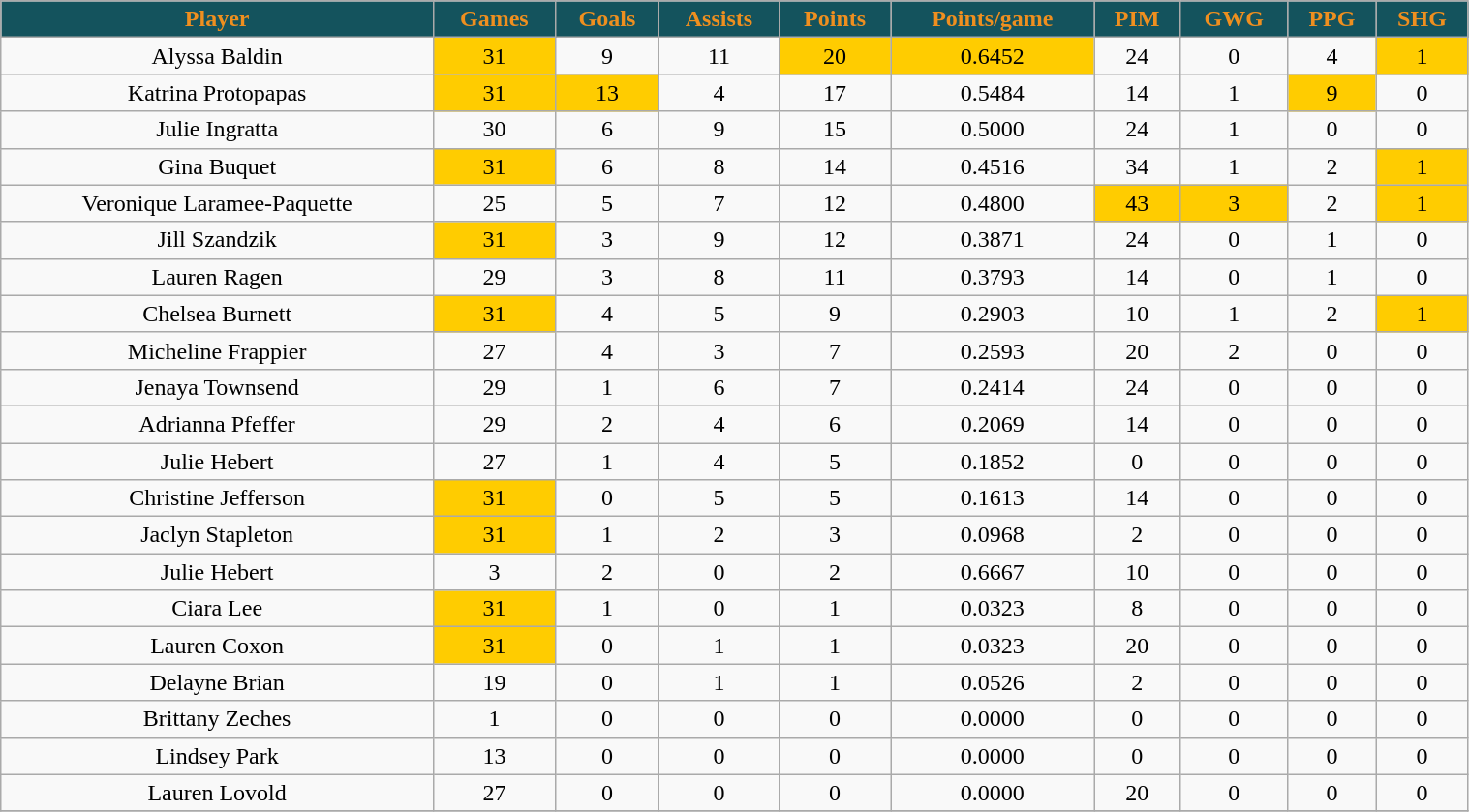<table class="wikitable" width="80%">
<tr align="center"  style=" background:#14535D; color:#EF8F1F;">
<td><strong>Player</strong></td>
<td><strong>Games</strong></td>
<td><strong>Goals</strong></td>
<td><strong>Assists</strong></td>
<td><strong>Points</strong></td>
<td><strong>Points/game</strong></td>
<td><strong>PIM</strong></td>
<td><strong>GWG</strong></td>
<td><strong>PPG</strong></td>
<td><strong>SHG</strong></td>
</tr>
<tr align="center" bgcolor="">
<td>Alyssa Baldin</td>
<td bgcolor="#FFCC00">31</td>
<td>9</td>
<td>11</td>
<td bgcolor="#FFCC00">20</td>
<td bgcolor="#FFCC00">0.6452</td>
<td>24</td>
<td>0</td>
<td>4</td>
<td bgcolor="#FFCC00">1</td>
</tr>
<tr align="center" bgcolor="">
<td>Katrina Protopapas</td>
<td bgcolor="#FFCC00">31</td>
<td bgcolor="#FFCC00">13</td>
<td>4</td>
<td>17</td>
<td>0.5484</td>
<td>14</td>
<td>1</td>
<td bgcolor="#FFCC00">9</td>
<td>0</td>
</tr>
<tr align="center" bgcolor="">
<td>Julie Ingratta</td>
<td>30</td>
<td>6</td>
<td>9</td>
<td>15</td>
<td>0.5000</td>
<td>24</td>
<td>1</td>
<td>0</td>
<td>0</td>
</tr>
<tr align="center" bgcolor="">
<td>Gina Buquet</td>
<td bgcolor="#FFCC00">31</td>
<td>6</td>
<td>8</td>
<td>14</td>
<td>0.4516</td>
<td>34</td>
<td>1</td>
<td>2</td>
<td bgcolor="#FFCC00">1</td>
</tr>
<tr align="center" bgcolor="">
<td>Veronique Laramee-Paquette</td>
<td>25</td>
<td>5</td>
<td>7</td>
<td>12</td>
<td>0.4800</td>
<td bgcolor="#FFCC00">43</td>
<td bgcolor="#FFCC00">3</td>
<td>2</td>
<td bgcolor="#FFCC00">1</td>
</tr>
<tr align="center" bgcolor="">
<td>Jill Szandzik</td>
<td bgcolor="#FFCC00">31</td>
<td>3</td>
<td>9</td>
<td>12</td>
<td>0.3871</td>
<td>24</td>
<td>0</td>
<td>1</td>
<td>0</td>
</tr>
<tr align="center" bgcolor="">
<td>Lauren Ragen</td>
<td>29</td>
<td>3</td>
<td>8</td>
<td>11</td>
<td>0.3793</td>
<td>14</td>
<td>0</td>
<td>1</td>
<td>0</td>
</tr>
<tr align="center" bgcolor="">
<td>Chelsea Burnett</td>
<td bgcolor="#FFCC00">31</td>
<td>4</td>
<td>5</td>
<td>9</td>
<td>0.2903</td>
<td>10</td>
<td>1</td>
<td>2</td>
<td bgcolor="#FFCC00">1</td>
</tr>
<tr align="center" bgcolor="">
<td>Micheline Frappier</td>
<td>27</td>
<td>4</td>
<td>3</td>
<td>7</td>
<td>0.2593</td>
<td>20</td>
<td>2</td>
<td>0</td>
<td>0</td>
</tr>
<tr align="center" bgcolor="">
<td>Jenaya Townsend</td>
<td>29</td>
<td>1</td>
<td>6</td>
<td>7</td>
<td>0.2414</td>
<td>24</td>
<td>0</td>
<td>0</td>
<td>0</td>
</tr>
<tr align="center" bgcolor="">
<td>Adrianna Pfeffer</td>
<td>29</td>
<td>2</td>
<td>4</td>
<td>6</td>
<td>0.2069</td>
<td>14</td>
<td>0</td>
<td>0</td>
<td>0</td>
</tr>
<tr align="center" bgcolor="">
<td>Julie Hebert</td>
<td>27</td>
<td>1</td>
<td>4</td>
<td>5</td>
<td>0.1852</td>
<td>0</td>
<td>0</td>
<td>0</td>
<td>0</td>
</tr>
<tr align="center" bgcolor="">
<td>Christine Jefferson</td>
<td bgcolor="#FFCC00">31</td>
<td>0</td>
<td>5</td>
<td>5</td>
<td>0.1613</td>
<td>14</td>
<td>0</td>
<td>0</td>
<td>0</td>
</tr>
<tr align="center" bgcolor="">
<td>Jaclyn Stapleton</td>
<td bgcolor="#FFCC00">31</td>
<td>1</td>
<td>2</td>
<td>3</td>
<td>0.0968</td>
<td>2</td>
<td>0</td>
<td>0</td>
<td>0</td>
</tr>
<tr align="center" bgcolor="">
<td>Julie Hebert</td>
<td>3</td>
<td>2</td>
<td>0</td>
<td>2</td>
<td>0.6667</td>
<td>10</td>
<td>0</td>
<td>0</td>
<td>0</td>
</tr>
<tr align="center" bgcolor="">
<td>Ciara Lee</td>
<td bgcolor="#FFCC00">31</td>
<td>1</td>
<td>0</td>
<td>1</td>
<td>0.0323</td>
<td>8</td>
<td>0</td>
<td>0</td>
<td>0</td>
</tr>
<tr align="center" bgcolor="">
<td>Lauren Coxon</td>
<td bgcolor="#FFCC00">31</td>
<td>0</td>
<td>1</td>
<td>1</td>
<td>0.0323</td>
<td>20</td>
<td>0</td>
<td>0</td>
<td>0</td>
</tr>
<tr align="center" bgcolor="">
<td>Delayne Brian</td>
<td>19</td>
<td>0</td>
<td>1</td>
<td>1</td>
<td>0.0526</td>
<td>2</td>
<td>0</td>
<td>0</td>
<td>0</td>
</tr>
<tr align="center" bgcolor="">
<td>Brittany Zeches</td>
<td>1</td>
<td>0</td>
<td>0</td>
<td>0</td>
<td>0.0000</td>
<td>0</td>
<td>0</td>
<td>0</td>
<td>0</td>
</tr>
<tr align="center" bgcolor="">
<td>Lindsey Park</td>
<td>13</td>
<td>0</td>
<td>0</td>
<td>0</td>
<td>0.0000</td>
<td>0</td>
<td>0</td>
<td>0</td>
<td>0</td>
</tr>
<tr align="center" bgcolor="">
<td>Lauren Lovold</td>
<td>27</td>
<td>0</td>
<td>0</td>
<td>0</td>
<td>0.0000</td>
<td>20</td>
<td>0</td>
<td>0</td>
<td>0</td>
</tr>
<tr align="center" bgcolor="">
</tr>
</table>
